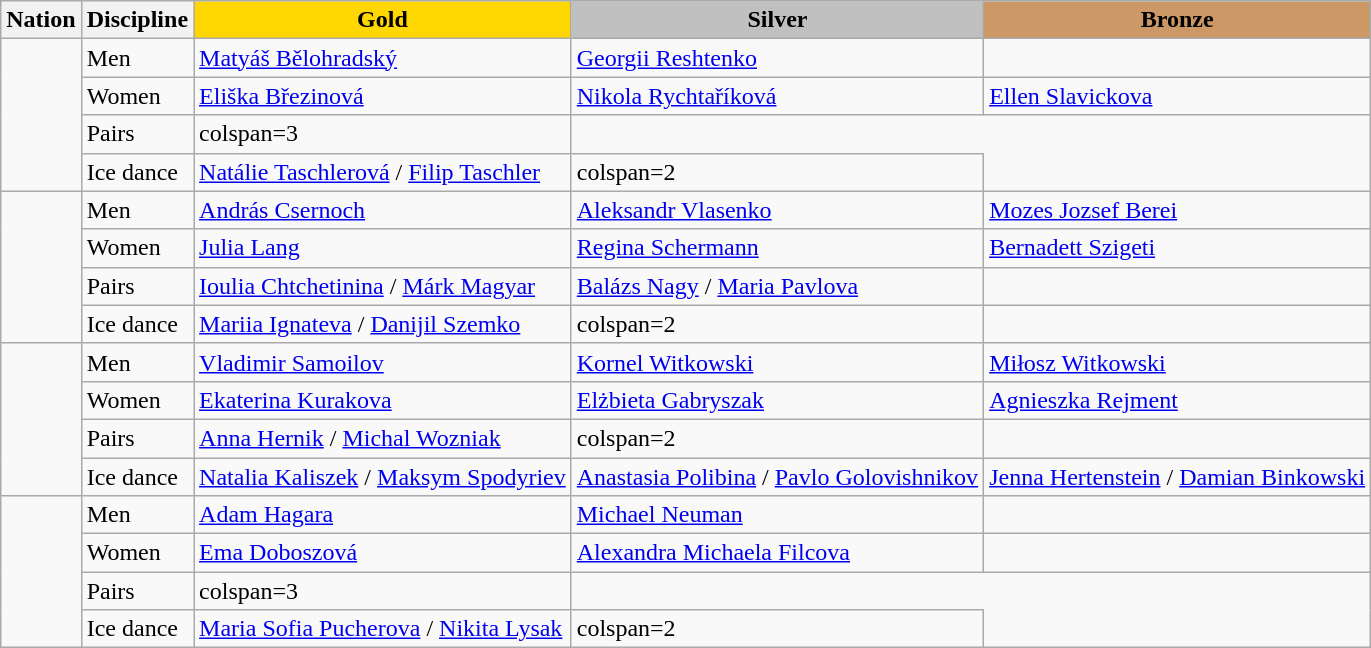<table class="wikitable">
<tr>
<th>Nation</th>
<th>Discipline</th>
<td align=center bgcolor=gold><strong>Gold</strong></td>
<td align=center bgcolor=silver><strong>Silver</strong></td>
<td align=center bgcolor=cc9966><strong>Bronze</strong></td>
</tr>
<tr>
<td rowspan=4><strong></strong></td>
<td>Men</td>
<td><a href='#'>Matyáš Bělohradský</a></td>
<td><a href='#'>Georgii Reshtenko</a></td>
<td></td>
</tr>
<tr>
<td>Women</td>
<td><a href='#'>Eliška Březinová</a></td>
<td><a href='#'>Nikola Rychtaříková</a></td>
<td><a href='#'>Ellen Slavickova</a></td>
</tr>
<tr>
<td>Pairs</td>
<td>colspan=3 </td>
</tr>
<tr>
<td>Ice dance</td>
<td><a href='#'>Natálie Taschlerová</a> / <a href='#'>Filip Taschler</a></td>
<td>colspan=2 </td>
</tr>
<tr>
<td rowspan=4><strong></strong></td>
<td>Men</td>
<td><a href='#'>András Csernoch</a></td>
<td><a href='#'>Aleksandr Vlasenko</a></td>
<td><a href='#'>Mozes Jozsef Berei</a></td>
</tr>
<tr>
<td>Women</td>
<td><a href='#'>Julia Lang</a></td>
<td><a href='#'>Regina Schermann</a></td>
<td><a href='#'>Bernadett Szigeti</a></td>
</tr>
<tr>
<td>Pairs</td>
<td><a href='#'>Ioulia Chtchetinina</a> / <a href='#'>Márk Magyar</a></td>
<td><a href='#'> Balázs Nagy</a> / <a href='#'> Maria Pavlova</a></td>
<td></td>
</tr>
<tr>
<td>Ice dance</td>
<td><a href='#'>Mariia Ignateva</a> / <a href='#'>Danijil Szemko</a></td>
<td>colspan=2 </td>
</tr>
<tr>
<td rowspan=4><strong></strong></td>
<td>Men</td>
<td><a href='#'>Vladimir Samoilov</a></td>
<td><a href='#'>Kornel Witkowski</a></td>
<td><a href='#'>Miłosz Witkowski</a></td>
</tr>
<tr>
<td>Women</td>
<td><a href='#'>Ekaterina Kurakova</a></td>
<td><a href='#'>Elżbieta Gabryszak</a></td>
<td><a href='#'>Agnieszka Rejment</a></td>
</tr>
<tr>
<td>Pairs</td>
<td><a href='#'>Anna Hernik</a> / <a href='#'>Michal Wozniak</a></td>
<td>colspan=2 </td>
</tr>
<tr>
<td>Ice dance</td>
<td><a href='#'>Natalia Kaliszek</a> / <a href='#'>Maksym Spodyriev</a></td>
<td><a href='#'>Anastasia Polibina</a> / <a href='#'>Pavlo Golovishnikov</a></td>
<td><a href='#'>Jenna Hertenstein</a> / <a href='#'>Damian Binkowski</a></td>
</tr>
<tr>
<td rowspan=4><strong></strong></td>
<td>Men</td>
<td><a href='#'>Adam Hagara</a></td>
<td><a href='#'>Michael Neuman</a></td>
<td></td>
</tr>
<tr>
<td>Women</td>
<td><a href='#'>Ema Doboszová</a></td>
<td><a href='#'>Alexandra Michaela Filcova</a></td>
<td></td>
</tr>
<tr>
<td>Pairs</td>
<td>colspan=3 </td>
</tr>
<tr>
<td>Ice dance</td>
<td><a href='#'>Maria Sofia Pucherova</a> / <a href='#'>Nikita Lysak</a></td>
<td>colspan=2 </td>
</tr>
</table>
